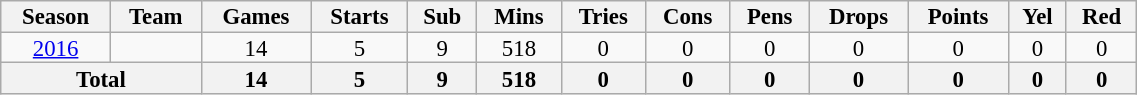<table class="wikitable" style="text-align:center; line-height:90%; font-size:95%; width:60%;">
<tr>
<th>Season</th>
<th>Team</th>
<th>Games</th>
<th>Starts</th>
<th>Sub</th>
<th>Mins</th>
<th>Tries</th>
<th>Cons</th>
<th>Pens</th>
<th>Drops</th>
<th>Points</th>
<th>Yel</th>
<th>Red</th>
</tr>
<tr>
<td><a href='#'>2016</a></td>
<td></td>
<td>14</td>
<td>5</td>
<td>9</td>
<td>518</td>
<td>0</td>
<td>0</td>
<td>0</td>
<td>0</td>
<td>0</td>
<td>0</td>
<td>0</td>
</tr>
<tr>
<th colspan="2">Total</th>
<th>14</th>
<th>5</th>
<th>9</th>
<th>518</th>
<th>0</th>
<th>0</th>
<th>0</th>
<th>0</th>
<th>0</th>
<th>0</th>
<th>0</th>
</tr>
</table>
